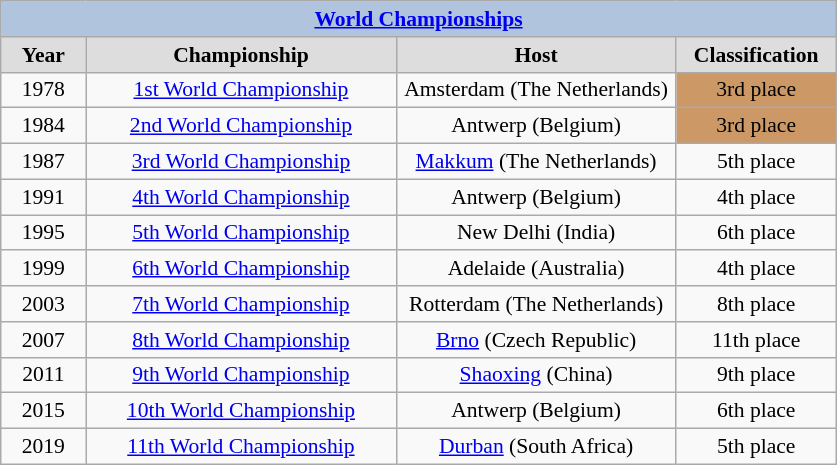<table class="wikitable" style=font-size:90%>
<tr align=center style="background:#B0C4DE;">
<td colspan=4><strong><a href='#'>World Championships</a></strong></td>
</tr>
<tr align=center bgcolor="#dddddd">
<td width=50><strong>Year</strong></td>
<td width=200><strong>Championship</strong></td>
<td width=180><strong>Host</strong></td>
<td width=100><strong>Classification</strong></td>
</tr>
<tr align=center>
<td>1978</td>
<td><a href='#'>1st World Championship</a></td>
<td>Amsterdam (The Netherlands)</td>
<td bgcolor="#CC9966" align="center"> 3rd place</td>
</tr>
<tr align=center>
<td>1984</td>
<td><a href='#'>2nd World Championship</a></td>
<td>Antwerp (Belgium)</td>
<td bgcolor="#CC9966" align="center"> 3rd place</td>
</tr>
<tr align=center>
<td>1987</td>
<td><a href='#'>3rd World Championship</a></td>
<td><a href='#'>Makkum</a> (The Netherlands)</td>
<td align="center">5th place</td>
</tr>
<tr align=center>
<td>1991</td>
<td><a href='#'>4th World Championship</a></td>
<td>Antwerp (Belgium)</td>
<td align="center">4th place</td>
</tr>
<tr align=center>
<td>1995</td>
<td><a href='#'>5th World Championship</a></td>
<td>New Delhi (India)</td>
<td align="center">6th place</td>
</tr>
<tr align=center>
<td>1999</td>
<td><a href='#'>6th World Championship</a></td>
<td>Adelaide (Australia)</td>
<td align="center">4th place</td>
</tr>
<tr align=center>
<td>2003</td>
<td><a href='#'>7th World Championship</a></td>
<td>Rotterdam (The Netherlands)</td>
<td align="center">8th place</td>
</tr>
<tr align=center>
<td>2007</td>
<td><a href='#'>8th World Championship</a></td>
<td><a href='#'>Brno</a> (Czech Republic)</td>
<td align="center">11th place</td>
</tr>
<tr align=center>
<td>2011</td>
<td><a href='#'>9th World Championship</a></td>
<td><a href='#'>Shaoxing</a> (China)</td>
<td align="center">9th place</td>
</tr>
<tr align=center>
<td>2015</td>
<td><a href='#'>10th World Championship</a></td>
<td>Antwerp (Belgium)</td>
<td align="center">6th place</td>
</tr>
<tr align=center>
<td>2019</td>
<td><a href='#'>11th World Championship</a></td>
<td><a href='#'>Durban</a> (South Africa)</td>
<td align="center">5th place</td>
</tr>
</table>
